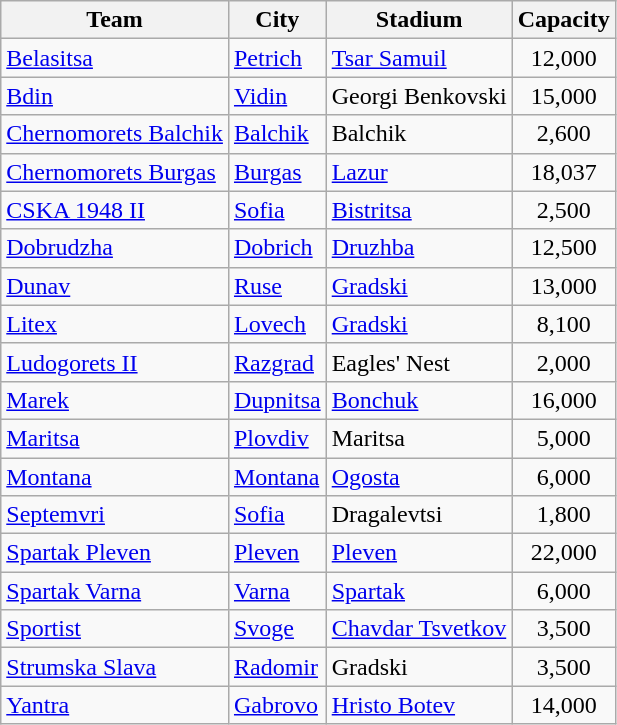<table class="wikitable sortable">
<tr>
<th>Team</th>
<th>City</th>
<th>Stadium</th>
<th>Capacity</th>
</tr>
<tr>
<td><a href='#'>Belasitsa</a></td>
<td><a href='#'>Petrich</a></td>
<td><a href='#'>Tsar Samuil</a></td>
<td align=center>12,000</td>
</tr>
<tr>
<td><a href='#'>Bdin</a></td>
<td><a href='#'>Vidin</a></td>
<td>Georgi Benkovski</td>
<td align=center>15,000</td>
</tr>
<tr>
<td><a href='#'>Chernomorets Balchik</a></td>
<td><a href='#'>Balchik</a></td>
<td>Balchik</td>
<td align="center">2,600</td>
</tr>
<tr>
<td><a href='#'>Chernomorets Burgas</a></td>
<td><a href='#'>Burgas</a></td>
<td><a href='#'>Lazur</a></td>
<td align=Center>18,037</td>
</tr>
<tr>
<td><a href='#'>CSKA 1948 II</a></td>
<td><a href='#'>Sofia</a></td>
<td><a href='#'>Bistritsa</a></td>
<td align=center>2,500</td>
</tr>
<tr>
<td><a href='#'>Dobrudzha</a></td>
<td><a href='#'>Dobrich</a></td>
<td><a href='#'>Druzhba</a></td>
<td align=center>12,500</td>
</tr>
<tr>
<td><a href='#'>Dunav</a></td>
<td><a href='#'>Ruse</a></td>
<td><a href='#'>Gradski</a></td>
<td align=center>13,000</td>
</tr>
<tr>
<td><a href='#'>Litex</a></td>
<td><a href='#'>Lovech</a></td>
<td><a href='#'>Gradski</a></td>
<td align=center>8,100</td>
</tr>
<tr>
<td><a href='#'>Ludogorets II</a></td>
<td><a href='#'>Razgrad</a></td>
<td>Eagles' Nest</td>
<td align="center">2,000</td>
</tr>
<tr>
<td><a href='#'>Marek</a></td>
<td><a href='#'>Dupnitsa</a></td>
<td><a href='#'>Bonchuk</a></td>
<td align=center>16,000</td>
</tr>
<tr>
<td><a href='#'>Maritsa</a></td>
<td><a href='#'>Plovdiv</a></td>
<td>Maritsa</td>
<td align="center">5,000</td>
</tr>
<tr>
<td><a href='#'>Montana</a></td>
<td><a href='#'>Montana</a></td>
<td><a href='#'>Ogosta</a></td>
<td align="center">6,000</td>
</tr>
<tr>
<td><a href='#'>Septemvri</a></td>
<td><a href='#'>Sofia</a></td>
<td>Dragalevtsi</td>
<td align=center>1,800</td>
</tr>
<tr>
<td><a href='#'>Spartak Pleven</a></td>
<td><a href='#'>Pleven</a></td>
<td><a href='#'>Pleven</a></td>
<td align=center>22,000</td>
</tr>
<tr>
<td><a href='#'>Spartak Varna</a></td>
<td><a href='#'>Varna</a></td>
<td><a href='#'>Spartak</a></td>
<td align=center>6,000</td>
</tr>
<tr>
<td><a href='#'>Sportist</a></td>
<td><a href='#'>Svoge</a></td>
<td><a href='#'>Chavdar Tsvetkov</a></td>
<td align=center>3,500</td>
</tr>
<tr>
<td><a href='#'>Strumska Slava</a></td>
<td><a href='#'>Radomir</a></td>
<td>Gradski</td>
<td align=center>3,500</td>
</tr>
<tr>
<td><a href='#'>Yantra</a></td>
<td><a href='#'>Gabrovo</a></td>
<td><a href='#'>Hristo Botev</a></td>
<td align=center>14,000</td>
</tr>
</table>
